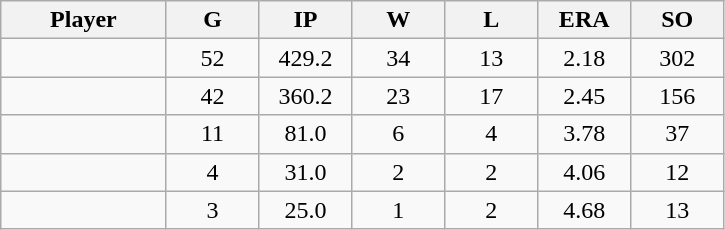<table class="wikitable sortable">
<tr>
<th bgcolor="#DDDDFF" width="16%">Player</th>
<th bgcolor="#DDDDFF" width="9%">G</th>
<th bgcolor="#DDDDFF" width="9%">IP</th>
<th bgcolor="#DDDDFF" width="9%">W</th>
<th bgcolor="#DDDDFF" width="9%">L</th>
<th bgcolor="#DDDDFF" width="9%">ERA</th>
<th bgcolor="#DDDDFF" width="9%">SO</th>
</tr>
<tr align="center">
<td></td>
<td>52</td>
<td>429.2</td>
<td>34</td>
<td>13</td>
<td>2.18</td>
<td>302</td>
</tr>
<tr align="center">
<td></td>
<td>42</td>
<td>360.2</td>
<td>23</td>
<td>17</td>
<td>2.45</td>
<td>156</td>
</tr>
<tr align="center">
<td></td>
<td>11</td>
<td>81.0</td>
<td>6</td>
<td>4</td>
<td>3.78</td>
<td>37</td>
</tr>
<tr align="center">
<td></td>
<td>4</td>
<td>31.0</td>
<td>2</td>
<td>2</td>
<td>4.06</td>
<td>12</td>
</tr>
<tr align="center">
<td></td>
<td>3</td>
<td>25.0</td>
<td>1</td>
<td>2</td>
<td>4.68</td>
<td>13</td>
</tr>
</table>
